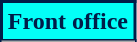<table class="wikitable">
<tr>
<th style="background:#03fff8; color:#001c48; border:2px solid #001c48;" scope="col" colspan="2">Front office</th>
</tr>
<tr>
</tr>
</table>
